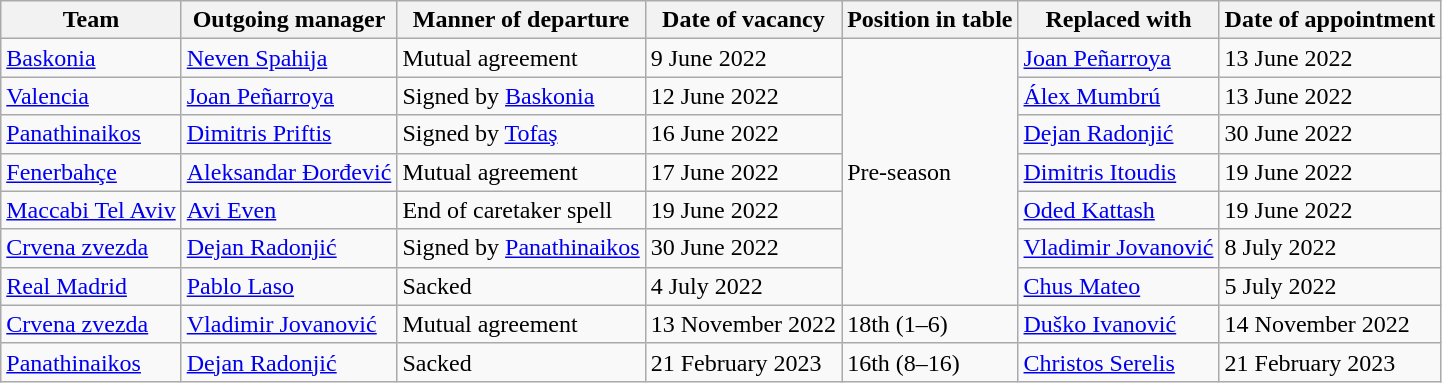<table class="wikitable sortable">
<tr>
<th>Team</th>
<th>Outgoing manager</th>
<th>Manner of departure</th>
<th>Date of vacancy</th>
<th>Position in table</th>
<th>Replaced with</th>
<th>Date of appointment</th>
</tr>
<tr>
<td> <a href='#'>Baskonia</a></td>
<td> <a href='#'>Neven Spahija</a></td>
<td>Mutual agreement</td>
<td>9 June 2022</td>
<td rowspan="7">Pre-season</td>
<td> <a href='#'>Joan Peñarroya</a></td>
<td>13 June 2022</td>
</tr>
<tr>
<td> <a href='#'>Valencia</a></td>
<td> <a href='#'>Joan Peñarroya</a></td>
<td>Signed by <a href='#'>Baskonia</a></td>
<td>12 June 2022</td>
<td> <a href='#'>Álex Mumbrú</a></td>
<td>13 June 2022</td>
</tr>
<tr>
<td> <a href='#'>Panathinaikos</a></td>
<td> <a href='#'>Dimitris Priftis</a></td>
<td>Signed by <a href='#'>Tofaş</a></td>
<td>16 June 2022</td>
<td> <a href='#'>Dejan Radonjić</a></td>
<td>30 June 2022</td>
</tr>
<tr>
<td> <a href='#'>Fenerbahçe</a></td>
<td> <a href='#'>Aleksandar Đorđević</a></td>
<td>Mutual agreement</td>
<td>17 June 2022</td>
<td> <a href='#'>Dimitris Itoudis</a></td>
<td>19 June 2022</td>
</tr>
<tr>
<td> <a href='#'>Maccabi Tel Aviv</a></td>
<td> <a href='#'>Avi Even</a></td>
<td>End of caretaker spell</td>
<td>19 June 2022</td>
<td> <a href='#'>Oded Kattash</a></td>
<td>19 June 2022</td>
</tr>
<tr>
<td> <a href='#'>Crvena zvezda</a></td>
<td> <a href='#'>Dejan Radonjić</a></td>
<td>Signed by <a href='#'>Panathinaikos</a></td>
<td>30 June 2022</td>
<td> <a href='#'>Vladimir Jovanović</a></td>
<td>8 July 2022</td>
</tr>
<tr>
<td> <a href='#'>Real Madrid</a></td>
<td> <a href='#'>Pablo Laso</a></td>
<td>Sacked</td>
<td>4 July 2022</td>
<td> <a href='#'>Chus Mateo</a></td>
<td>5 July 2022</td>
</tr>
<tr>
<td> <a href='#'>Crvena zvezda</a></td>
<td> <a href='#'>Vladimir Jovanović</a></td>
<td>Mutual agreement</td>
<td>13 November 2022</td>
<td>18th (1–6)</td>
<td> <a href='#'>Duško Ivanović</a></td>
<td>14 November 2022</td>
</tr>
<tr>
<td> <a href='#'>Panathinaikos</a></td>
<td> <a href='#'>Dejan Radonjić</a></td>
<td>Sacked</td>
<td>21 February 2023</td>
<td>16th (8–16)</td>
<td> <a href='#'>Christos Serelis</a></td>
<td>21 February 2023</td>
</tr>
</table>
